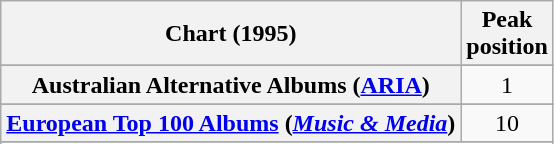<table class="wikitable plainrowheaders sortable">
<tr>
<th>Chart (1995)</th>
<th>Peak<br>position</th>
</tr>
<tr>
</tr>
<tr>
<th scope="row">Australian Alternative Albums (<a href='#'>ARIA</a>)</th>
<td style="text-align:center;">1</td>
</tr>
<tr>
</tr>
<tr>
</tr>
<tr>
</tr>
<tr>
</tr>
<tr>
</tr>
<tr>
<th scope="row"><a href='#'>European Top 100 Albums</a> (<em><a href='#'>Music & Media</a></em>)</th>
<td style="text-align:center;">10</td>
</tr>
<tr>
</tr>
<tr>
</tr>
<tr>
</tr>
<tr>
</tr>
<tr>
</tr>
<tr>
</tr>
<tr>
</tr>
<tr>
</tr>
<tr>
</tr>
</table>
